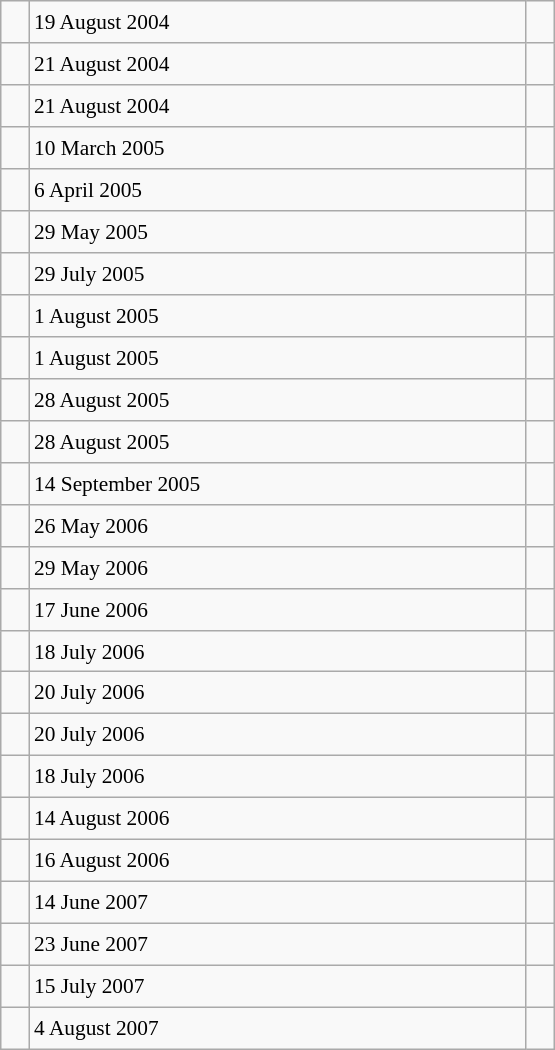<table class="wikitable" style="font-size: 89%; float: left; width: 26em; margin-right: 1em; height: 700px">
<tr>
<td></td>
<td>19 August 2004</td>
<td></td>
</tr>
<tr>
<td></td>
<td>21 August 2004</td>
<td></td>
</tr>
<tr>
<td></td>
<td>21 August 2004</td>
<td></td>
</tr>
<tr>
<td></td>
<td>10 March 2005</td>
<td></td>
</tr>
<tr>
<td></td>
<td>6 April 2005</td>
<td></td>
</tr>
<tr>
<td></td>
<td>29 May 2005</td>
<td></td>
</tr>
<tr>
<td></td>
<td>29 July 2005</td>
<td></td>
</tr>
<tr>
<td></td>
<td>1 August 2005</td>
<td></td>
</tr>
<tr>
<td></td>
<td>1 August 2005</td>
<td></td>
</tr>
<tr>
<td></td>
<td>28 August 2005</td>
<td></td>
</tr>
<tr>
<td></td>
<td>28 August 2005</td>
<td></td>
</tr>
<tr>
<td></td>
<td>14 September 2005</td>
<td></td>
</tr>
<tr>
<td></td>
<td>26 May 2006</td>
<td></td>
</tr>
<tr>
<td></td>
<td>29 May 2006</td>
<td></td>
</tr>
<tr>
<td></td>
<td>17 June 2006</td>
<td></td>
</tr>
<tr>
<td></td>
<td>18 July 2006</td>
<td></td>
</tr>
<tr>
<td></td>
<td>20 July 2006</td>
<td></td>
</tr>
<tr>
<td></td>
<td>20 July 2006</td>
<td></td>
</tr>
<tr>
<td></td>
<td>18 July 2006</td>
<td></td>
</tr>
<tr>
<td></td>
<td>14 August 2006</td>
<td></td>
</tr>
<tr>
<td></td>
<td>16 August 2006</td>
<td></td>
</tr>
<tr>
<td></td>
<td>14 June 2007</td>
<td></td>
</tr>
<tr>
<td></td>
<td>23 June 2007</td>
<td></td>
</tr>
<tr>
<td></td>
<td>15 July 2007</td>
<td></td>
</tr>
<tr>
<td></td>
<td>4 August 2007</td>
<td></td>
</tr>
</table>
